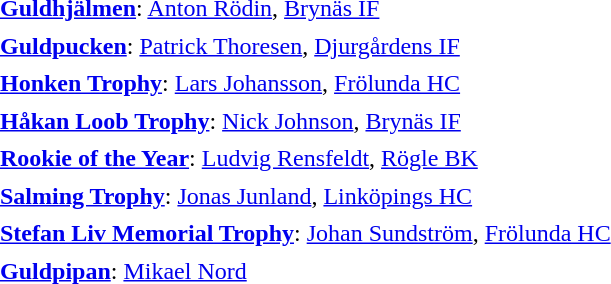<table cellpadding="3" cellspacing="1">
<tr>
<td><strong><a href='#'>Guldhjälmen</a></strong>: <a href='#'>Anton Rödin</a>, <a href='#'>Brynäs IF</a></td>
</tr>
<tr>
<td><strong><a href='#'>Guldpucken</a></strong>: <a href='#'>Patrick Thoresen</a>, <a href='#'>Djurgårdens IF</a></td>
</tr>
<tr>
<td><strong><a href='#'>Honken Trophy</a></strong>: <a href='#'>Lars Johansson</a>, <a href='#'>Frölunda HC</a></td>
</tr>
<tr>
<td><strong><a href='#'>Håkan Loob Trophy</a></strong>: <a href='#'>Nick Johnson</a>, <a href='#'>Brynäs IF</a></td>
</tr>
<tr>
<td><strong><a href='#'>Rookie of the Year</a></strong>: <a href='#'>Ludvig Rensfeldt</a>, <a href='#'>Rögle BK</a></td>
</tr>
<tr>
<td><strong><a href='#'>Salming Trophy</a></strong>: <a href='#'>Jonas Junland</a>, <a href='#'>Linköpings HC</a></td>
</tr>
<tr>
<td><strong><a href='#'>Stefan Liv Memorial Trophy</a></strong>: <a href='#'>Johan Sundström</a>, <a href='#'>Frölunda HC</a></td>
</tr>
<tr>
<td><strong><a href='#'>Guldpipan</a></strong>: <a href='#'>Mikael Nord</a></td>
</tr>
</table>
